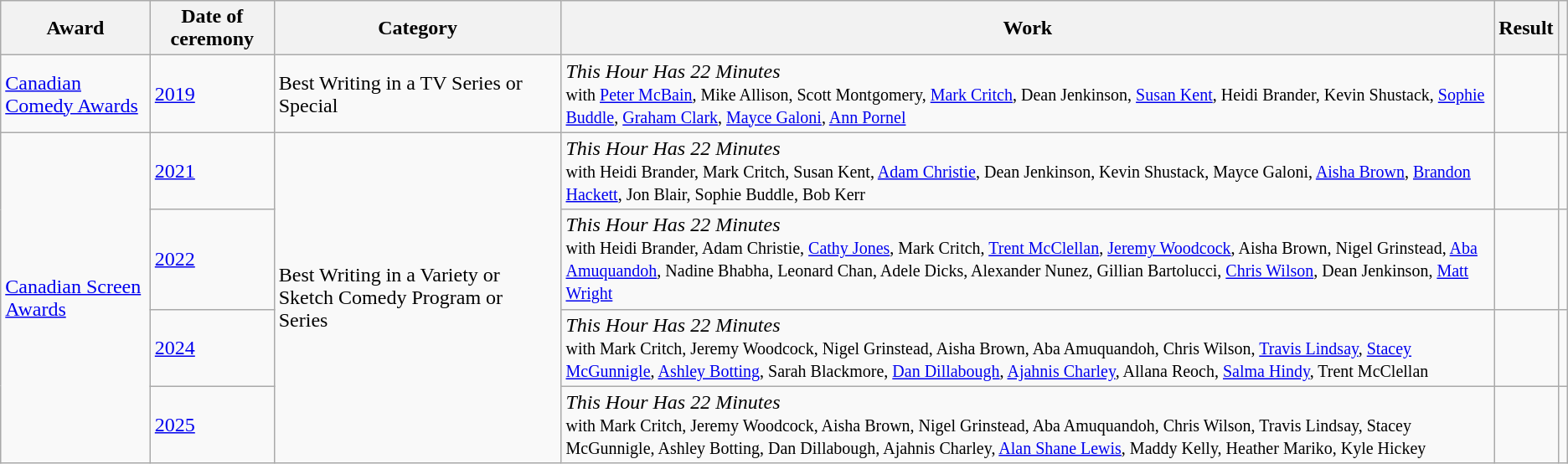<table class="wikitable sortable plainrowheaders">
<tr>
<th scope="col">Award</th>
<th scope="col">Date of ceremony</th>
<th scope="col">Category</th>
<th scope="col">Work</th>
<th scope="col">Result</th>
<th scope="col" class="unsortable"></th>
</tr>
<tr>
<td><a href='#'>Canadian Comedy Awards</a></td>
<td><a href='#'>2019</a></td>
<td>Best Writing in a TV Series or Special</td>
<td><em>This Hour Has 22 Minutes</em><br><small>with <a href='#'>Peter McBain</a>, Mike Allison, Scott Montgomery, <a href='#'>Mark Critch</a>, Dean Jenkinson, <a href='#'>Susan Kent</a>, Heidi Brander, Kevin Shustack, <a href='#'>Sophie Buddle</a>, <a href='#'>Graham Clark</a>, <a href='#'>Mayce Galoni</a>, <a href='#'>Ann Pornel</a></small></td>
<td></td>
<td></td>
</tr>
<tr>
<td rowspan=4><a href='#'>Canadian Screen Awards</a></td>
<td><a href='#'>2021</a></td>
<td rowspan=4>Best Writing in a Variety or Sketch Comedy Program or Series</td>
<td><em>This Hour Has 22 Minutes</em><br><small>with Heidi Brander, Mark Critch, Susan Kent, <a href='#'>Adam Christie</a>, Dean Jenkinson, Kevin Shustack, Mayce Galoni, <a href='#'>Aisha Brown</a>, <a href='#'>Brandon Hackett</a>, Jon Blair, Sophie Buddle, Bob Kerr</small></td>
<td></td>
<td></td>
</tr>
<tr>
<td><a href='#'>2022</a></td>
<td><em>This Hour Has 22 Minutes</em><br><small>with Heidi Brander, Adam Christie, <a href='#'>Cathy Jones</a>, Mark Critch, <a href='#'>Trent McClellan</a>, <a href='#'>Jeremy Woodcock</a>, Aisha Brown, Nigel Grinstead, <a href='#'>Aba Amuquandoh</a>, Nadine Bhabha, Leonard Chan, Adele Dicks, Alexander Nunez, Gillian Bartolucci, <a href='#'>Chris Wilson</a>, Dean Jenkinson, <a href='#'>Matt Wright</a></small></td>
<td></td>
<td></td>
</tr>
<tr>
<td><a href='#'>2024</a></td>
<td><em>This Hour Has 22 Minutes</em><br><small>with Mark Critch, Jeremy Woodcock, Nigel Grinstead, Aisha Brown, Aba Amuquandoh, Chris Wilson, <a href='#'>Travis Lindsay</a>, <a href='#'>Stacey McGunnigle</a>, <a href='#'>Ashley Botting</a>, Sarah Blackmore, <a href='#'>Dan Dillabough</a>, <a href='#'>Ajahnis Charley</a>, Allana Reoch, <a href='#'>Salma Hindy</a>, Trent McClellan</small></td>
<td></td>
<td></td>
</tr>
<tr>
<td><a href='#'>2025</a></td>
<td><em>This Hour Has 22 Minutes</em><br><small>with Mark Critch, Jeremy Woodcock, Aisha Brown, Nigel Grinstead, Aba Amuquandoh, Chris Wilson, Travis Lindsay, Stacey McGunnigle, Ashley Botting, Dan Dillabough, Ajahnis Charley, <a href='#'>Alan Shane Lewis</a>, Maddy Kelly, Heather Mariko, Kyle Hickey</small></td>
<td></td>
<td></td>
</tr>
</table>
